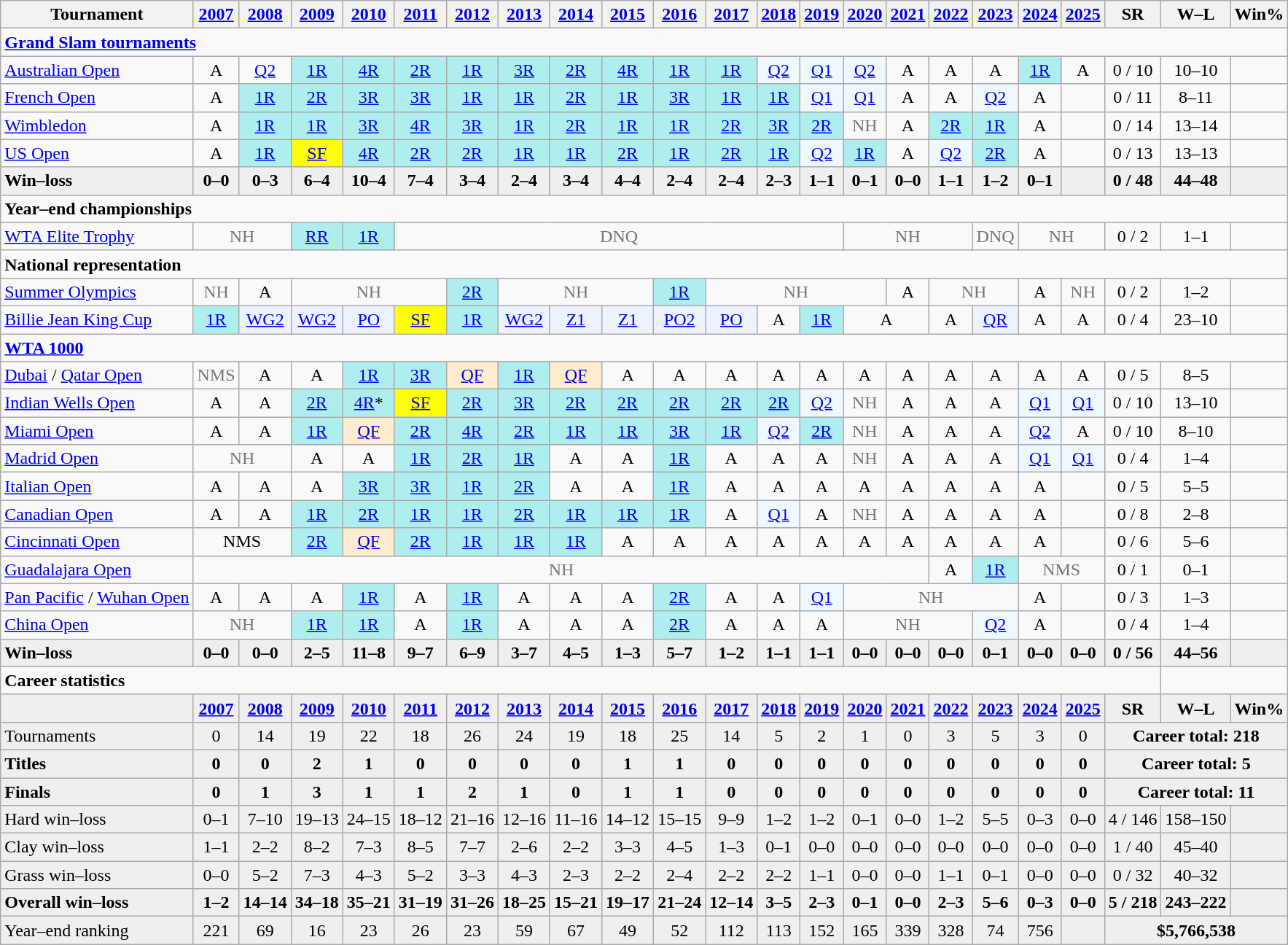<table class="wikitable nowrap" style="text-align:center;">
<tr>
<th>Tournament</th>
<th><a href='#'>2007</a></th>
<th><a href='#'>2008</a></th>
<th><a href='#'>2009</a></th>
<th><a href='#'>2010</a></th>
<th><a href='#'>2011</a></th>
<th><a href='#'>2012</a></th>
<th><a href='#'>2013</a></th>
<th><a href='#'>2014</a></th>
<th><a href='#'>2015</a></th>
<th><a href='#'>2016</a></th>
<th><a href='#'>2017</a></th>
<th><a href='#'>2018</a></th>
<th><a href='#'>2019</a></th>
<th><a href='#'>2020</a></th>
<th><a href='#'>2021</a></th>
<th><a href='#'>2022</a></th>
<th><a href='#'>2023</a></th>
<th><a href='#'>2024</a></th>
<th><a href='#'>2025</a></th>
<th>SR</th>
<th>W–L</th>
<th>Win%</th>
</tr>
<tr>
<td colspan="23" align="left"><strong><a href='#'>Grand Slam tournaments</a></strong></td>
</tr>
<tr>
<td align="left"><a href='#'>Australian Open</a></td>
<td>A</td>
<td><a href='#'>Q2</a></td>
<td bgcolor="afeeee"><a href='#'>1R</a></td>
<td bgcolor="afeeee"><a href='#'>4R</a></td>
<td bgcolor="afeeee"><a href='#'>2R</a></td>
<td bgcolor="afeeee"><a href='#'>1R</a></td>
<td bgcolor="afeeee"><a href='#'>3R</a></td>
<td bgcolor="afeeee"><a href='#'>2R</a></td>
<td bgcolor="afeeee"><a href='#'>4R</a></td>
<td bgcolor="afeeee"><a href='#'>1R</a></td>
<td bgcolor="afeeee"><a href='#'>1R</a></td>
<td bgcolor=f0f8ff><a href='#'>Q2</a></td>
<td bgcolor=f0f8ff><a href='#'>Q1</a></td>
<td bgcolor=f0f8ff><a href='#'>Q2</a></td>
<td>A</td>
<td>A</td>
<td>A</td>
<td bgcolor="afeeee"><a href='#'>1R</a></td>
<td>A</td>
<td>0 / 10</td>
<td>10–10</td>
<td></td>
</tr>
<tr>
<td align="left"><a href='#'>French Open</a></td>
<td>A</td>
<td bgcolor="afeeee"><a href='#'>1R</a></td>
<td bgcolor="afeeee"><a href='#'>2R</a></td>
<td bgcolor="afeeee"><a href='#'>3R</a></td>
<td bgcolor="afeeee"><a href='#'>3R</a></td>
<td bgcolor="afeeee"><a href='#'>1R</a></td>
<td bgcolor="afeeee"><a href='#'>1R</a></td>
<td bgcolor="afeeee"><a href='#'>2R</a></td>
<td bgcolor="afeeee"><a href='#'>1R</a></td>
<td bgcolor="afeeee"><a href='#'>3R</a></td>
<td bgcolor="afeeee"><a href='#'>1R</a></td>
<td bgcolor="afeeee"><a href='#'>1R</a></td>
<td bgcolor=f0f8ff><a href='#'>Q1</a></td>
<td bgcolor=f0f8ff><a href='#'>Q1</a></td>
<td>A</td>
<td>A</td>
<td bgcolor=f0f8ff><a href='#'>Q2</a></td>
<td>A</td>
<td></td>
<td>0 / 11</td>
<td>8–11</td>
<td></td>
</tr>
<tr>
<td align="left"><a href='#'>Wimbledon</a></td>
<td>A</td>
<td bgcolor="afeeee"><a href='#'>1R</a></td>
<td bgcolor="afeeee"><a href='#'>1R</a></td>
<td bgcolor="afeeee"><a href='#'>3R</a></td>
<td bgcolor="afeeee"><a href='#'>4R</a></td>
<td bgcolor="afeeee"><a href='#'>3R</a></td>
<td bgcolor="afeeee"><a href='#'>1R</a></td>
<td bgcolor="afeeee"><a href='#'>2R</a></td>
<td bgcolor="afeeee"><a href='#'>1R</a></td>
<td bgcolor="afeeee"><a href='#'>1R</a></td>
<td bgcolor="afeeee"><a href='#'>2R</a></td>
<td bgcolor="afeeee"><a href='#'>3R</a></td>
<td bgcolor="afeeee"><a href='#'>2R</a></td>
<td style="color:#767676;">NH</td>
<td>A</td>
<td bgcolor=afeeee><a href='#'>2R</a></td>
<td bgcolor=afeeee><a href='#'>1R</a></td>
<td>A</td>
<td></td>
<td>0 / 14</td>
<td>13–14</td>
<td></td>
</tr>
<tr>
<td align="left"><a href='#'>US Open</a></td>
<td>A</td>
<td bgcolor="afeeee"><a href='#'>1R</a></td>
<td bgcolor="yellow"><a href='#'>SF</a></td>
<td bgcolor="afeeee"><a href='#'>4R</a></td>
<td bgcolor="afeeee"><a href='#'>2R</a></td>
<td bgcolor="afeeee"><a href='#'>2R</a></td>
<td bgcolor="afeeee"><a href='#'>1R</a></td>
<td bgcolor="afeeee"><a href='#'>1R</a></td>
<td bgcolor="afeeee"><a href='#'>2R</a></td>
<td bgcolor="afeeee"><a href='#'>1R</a></td>
<td bgcolor="afeeee"><a href='#'>2R</a></td>
<td bgcolor="afeeee"><a href='#'>1R</a></td>
<td bgcolor=f0f8ff><a href='#'>Q2</a></td>
<td bgcolor="afeeee"><a href='#'>1R</a></td>
<td>A</td>
<td bgcolor=f0f8ff><a href='#'>Q2</a></td>
<td bgcolor=afeeee><a href='#'>2R</a></td>
<td>A</td>
<td></td>
<td>0 / 13</td>
<td>13–13</td>
<td></td>
</tr>
<tr style="background:#efefef; font-weight:bold;">
<td style="text-align:left">Win–loss</td>
<td>0–0</td>
<td>0–3</td>
<td>6–4</td>
<td>10–4</td>
<td>7–4</td>
<td>3–4</td>
<td>2–4</td>
<td>3–4</td>
<td>4–4</td>
<td>2–4</td>
<td>2–4</td>
<td>2–3</td>
<td>1–1</td>
<td>0–1</td>
<td>0–0</td>
<td>1–1</td>
<td>1–2</td>
<td>0–1</td>
<td></td>
<td>0 / 48</td>
<td>44–48</td>
<td></td>
</tr>
<tr>
<td colspan="23" style=text-align:left><strong>Year–end championships</strong></td>
</tr>
<tr>
<td style=text-align:left><a href='#'>WTA Elite Trophy</a></td>
<td colspan="2" style=color:#767676>NH</td>
<td bgcolor=afeeee><a href='#'>RR</a></td>
<td bgcolor=afeeee><a href='#'>1R</a></td>
<td colspan="9" style=color:#767676>DNQ</td>
<td colspan="3" style=color:#767676>NH</td>
<td style=color:#767676>DNQ</td>
<td colspan="2" style=color:#767676>NH</td>
<td>0 / 2</td>
<td>1–1</td>
<td></td>
</tr>
<tr>
<td colspan="23" style=text-align:left><strong>National representation</strong></td>
</tr>
<tr>
<td style=text-align:left><a href='#'>Summer Olympics</a></td>
<td style=color:#767676>NH</td>
<td>A</td>
<td colspan="3" style=color:#767676>NH</td>
<td bgcolor=afeeee><a href='#'>2R</a></td>
<td colspan="3" style=color:#767676>NH</td>
<td bgcolor=afeeee><a href='#'>1R</a></td>
<td colspan="4" style=color:#767676>NH</td>
<td>A</td>
<td colspan="2" style=color:#767676>NH</td>
<td>A</td>
<td style=color:#767676>NH</td>
<td>0 / 2</td>
<td>1–2</td>
<td></td>
</tr>
<tr>
<td style=text-align:left><a href='#'>Billie Jean King Cup</a></td>
<td bgcolor=afeeee><a href='#'>1R</a></td>
<td bgcolor=ecf2ff><a href='#'>WG2</a></td>
<td bgcolor=ecf2ff><a href='#'>WG2</a></td>
<td bgcolor=ecf2ff><a href='#'>PO</a></td>
<td bgcolor=yellow><a href='#'>SF</a></td>
<td bgcolor=afeeee><a href='#'>1R</a></td>
<td bgcolor=ecf2ff><a href='#'>WG2</a></td>
<td bgcolor=ecf2ff><a href='#'>Z1</a></td>
<td bgcolor=ecf2ff><a href='#'>Z1</a></td>
<td bgcolor=ecf2ff><a href='#'>PO2</a></td>
<td bgcolor=ecf2ff><a href='#'>PO</a></td>
<td>A</td>
<td bgcolor=afeeee><a href='#'>1R</a></td>
<td colspan="2">A</td>
<td>A</td>
<td bgcolor=ecf2ff><a href='#'>QR</a></td>
<td>A</td>
<td>A</td>
<td>0 / 4</td>
<td>23–10</td>
<td></td>
</tr>
<tr>
<td colspan="23" align="left"><strong><a href='#'>WTA 1000</a></strong></td>
</tr>
<tr>
<td align="left"><a href='#'>Dubai</a> / <a href='#'>Qatar Open</a></td>
<td style="color:#767676;">NMS</td>
<td>A</td>
<td>A</td>
<td bgcolor="afeeee"><a href='#'>1R</a></td>
<td bgcolor="afeeee"><a href='#'>3R</a></td>
<td bgcolor="ffebcd"><a href='#'>QF</a></td>
<td bgcolor="afeeee"><a href='#'>1R</a></td>
<td bgcolor="ffebcd"><a href='#'>QF</a></td>
<td>A</td>
<td>A</td>
<td>A</td>
<td>A</td>
<td>A</td>
<td>A</td>
<td>A</td>
<td>A</td>
<td>A</td>
<td>A</td>
<td>A</td>
<td>0 / 5</td>
<td>8–5</td>
<td></td>
</tr>
<tr>
<td align="left"><a href='#'>Indian Wells Open</a></td>
<td>A</td>
<td>A</td>
<td bgcolor="afeeee"><a href='#'>2R</a></td>
<td bgcolor="afeeee"><a href='#'>4R</a>*</td>
<td bgcolor="yellow"><a href='#'>SF</a></td>
<td bgcolor="afeeee"><a href='#'>2R</a></td>
<td bgcolor="afeeee"><a href='#'>3R</a></td>
<td bgcolor="afeeee"><a href='#'>2R</a></td>
<td bgcolor="afeeee"><a href='#'>2R</a></td>
<td bgcolor="afeeee"><a href='#'>2R</a></td>
<td bgcolor="afeeee"><a href='#'>2R</a></td>
<td bgcolor="afeeee"><a href='#'>2R</a></td>
<td bgcolor=f0f8ff><a href='#'>Q2</a></td>
<td style="color:#767676;">NH</td>
<td>A</td>
<td>A</td>
<td>A</td>
<td bgcolor=f0f8ff><a href='#'>Q1</a></td>
<td bgcolor=f0f8ff><a href='#'>Q1</a></td>
<td>0 / 10</td>
<td>13–10</td>
<td></td>
</tr>
<tr>
<td align="left"><a href='#'>Miami Open</a></td>
<td>A</td>
<td>A</td>
<td bgcolor="afeeee"><a href='#'>1R</a></td>
<td bgcolor="ffebcd"><a href='#'>QF</a></td>
<td bgcolor="afeeee"><a href='#'>2R</a></td>
<td bgcolor="afeeee"><a href='#'>4R</a></td>
<td bgcolor="afeeee"><a href='#'>2R</a></td>
<td bgcolor="afeeee"><a href='#'>1R</a></td>
<td bgcolor="afeeee"><a href='#'>1R</a></td>
<td bgcolor="afeeee"><a href='#'>3R</a></td>
<td bgcolor="afeeee"><a href='#'>1R</a></td>
<td bgcolor=f0f8ff><a href='#'>Q2</a></td>
<td bgcolor="afeeee"><a href='#'>2R</a></td>
<td style="color:#767676;">NH</td>
<td>A</td>
<td>A</td>
<td>A</td>
<td bgcolor=f0f8ff><a href='#'>Q2</a></td>
<td>A</td>
<td>0 / 10</td>
<td>8–10</td>
<td></td>
</tr>
<tr>
<td align="left"><a href='#'>Madrid Open</a></td>
<td style="color:#767676;" colspan="2">NH</td>
<td>A</td>
<td>A</td>
<td bgcolor="afeeee"><a href='#'>1R</a></td>
<td bgcolor="afeeee"><a href='#'>2R</a></td>
<td bgcolor="afeeee"><a href='#'>1R</a></td>
<td>A</td>
<td>A</td>
<td bgcolor="afeeee"><a href='#'>1R</a></td>
<td>A</td>
<td>A</td>
<td>A</td>
<td style="color:#767676;">NH</td>
<td>A</td>
<td>A</td>
<td>A</td>
<td bgcolor=f0f8ff><a href='#'>Q1</a></td>
<td bgcolor=f0f8ff><a href='#'>Q1</a></td>
<td>0 / 4</td>
<td>1–4</td>
<td></td>
</tr>
<tr>
<td align="left"><a href='#'>Italian Open</a></td>
<td>A</td>
<td>A</td>
<td>A</td>
<td bgcolor="afeeee"><a href='#'>3R</a></td>
<td bgcolor="afeeee"><a href='#'>3R</a></td>
<td bgcolor="afeeee"><a href='#'>1R</a></td>
<td bgcolor="afeeee"><a href='#'>2R</a></td>
<td>A</td>
<td>A</td>
<td bgcolor="afeeee"><a href='#'>1R</a></td>
<td>A</td>
<td>A</td>
<td>A</td>
<td>A</td>
<td>A</td>
<td>A</td>
<td>A</td>
<td>A</td>
<td></td>
<td>0 / 5</td>
<td>5–5</td>
<td></td>
</tr>
<tr>
<td align="left"><a href='#'>Canadian Open</a></td>
<td>A</td>
<td>A</td>
<td bgcolor="afeeee"><a href='#'>1R</a></td>
<td bgcolor="afeeee"><a href='#'>2R</a></td>
<td bgcolor="afeeee"><a href='#'>1R</a></td>
<td bgcolor="afeeee"><a href='#'>1R</a></td>
<td bgcolor="afeeee"><a href='#'>2R</a></td>
<td bgcolor="afeeee"><a href='#'>1R</a></td>
<td bgcolor="afeeee"><a href='#'>1R</a></td>
<td bgcolor="afeeee"><a href='#'>1R</a></td>
<td>A</td>
<td bgcolor=f0f8ff><a href='#'>Q1</a></td>
<td>A</td>
<td style="color:#767676;">NH</td>
<td>A</td>
<td>A</td>
<td>A</td>
<td>A</td>
<td></td>
<td>0 / 8</td>
<td>2–8</td>
<td></td>
</tr>
<tr>
<td align="left"><a href='#'>Cincinnati Open</a></td>
<td colspan="2">NMS</td>
<td bgcolor="afeeee"><a href='#'>2R</a></td>
<td bgcolor="ffebcd"><a href='#'>QF</a></td>
<td bgcolor="afeeee"><a href='#'>2R</a></td>
<td bgcolor="afeeee"><a href='#'>1R</a></td>
<td bgcolor="afeeee"><a href='#'>1R</a></td>
<td bgcolor="afeeee"><a href='#'>1R</a></td>
<td>A</td>
<td>A</td>
<td>A</td>
<td>A</td>
<td>A</td>
<td>A</td>
<td>A</td>
<td>A</td>
<td>A</td>
<td>A</td>
<td></td>
<td>0 / 6</td>
<td>5–6</td>
<td></td>
</tr>
<tr>
<td align="left"><a href='#'>Guadalajara Open</a></td>
<td colspan="15" style="color:#767676;">NH</td>
<td>A</td>
<td bgcolor=afeeee><a href='#'>1R</a></td>
<td colspan="2" style="color:#767676;">NMS</td>
<td>0 / 1</td>
<td>0–1</td>
<td></td>
</tr>
<tr>
<td align="left"><a href='#'>Pan Pacific</a> / <a href='#'>Wuhan Open</a></td>
<td>A</td>
<td>A</td>
<td>A</td>
<td bgcolor="afeeee"><a href='#'>1R</a></td>
<td>A</td>
<td bgcolor="afeeee"><a href='#'>1R</a></td>
<td>A</td>
<td>A</td>
<td>A</td>
<td bgcolor="afeeee"><a href='#'>2R</a></td>
<td>A</td>
<td>A</td>
<td bgcolor=f0f8ff><a href='#'>Q1</a></td>
<td colspan="4" style="color:#767676;">NH</td>
<td>A</td>
<td></td>
<td>0 / 3</td>
<td>1–3</td>
<td></td>
</tr>
<tr>
<td align="left"><a href='#'>China Open</a></td>
<td style="color:#767676;"  colspan="2">NH</td>
<td bgcolor=afeeee><a href='#'>1R</a></td>
<td bgcolor="afeeee"><a href='#'>1R</a></td>
<td>A</td>
<td bgcolor="afeeee"><a href='#'>1R</a></td>
<td>A</td>
<td>A</td>
<td>A</td>
<td bgcolor="afeeee"><a href='#'>2R</a></td>
<td>A</td>
<td>A</td>
<td>A</td>
<td colspan="3" style="color:#767676;">NH</td>
<td bgcolor=f0f8ff><a href='#'>Q2</a></td>
<td>A</td>
<td></td>
<td>0 / 4</td>
<td>1–4</td>
<td></td>
</tr>
<tr style="background:#efefef; font-weight:bold;">
<td style=text-align:left>Win–loss</td>
<td>0–0</td>
<td>0–0</td>
<td>2–5</td>
<td>11–8</td>
<td>9–7</td>
<td>6–9</td>
<td>3–7</td>
<td>4–5</td>
<td>1–3</td>
<td>5–7</td>
<td>1–2</td>
<td>1–1</td>
<td>1–1</td>
<td>0–0</td>
<td>0–0</td>
<td>0–0</td>
<td>0–1</td>
<td>0–0</td>
<td>0–0</td>
<td>0 / 56</td>
<td>44–56</td>
<td></td>
</tr>
<tr>
<td colspan="21" align="left"><strong>Career statistics</strong></td>
</tr>
<tr style="background:#efefef; font-weight:bold;">
<td></td>
<td><a href='#'>2007</a></td>
<td><a href='#'>2008</a></td>
<td><a href='#'>2009</a></td>
<td><a href='#'>2010</a></td>
<td><a href='#'>2011</a></td>
<td><a href='#'>2012</a></td>
<td><a href='#'>2013</a></td>
<td><a href='#'>2014</a></td>
<td><a href='#'>2015</a></td>
<td><a href='#'>2016</a></td>
<td><a href='#'>2017</a></td>
<td><a href='#'>2018</a></td>
<td><a href='#'>2019</a></td>
<td><a href='#'>2020</a></td>
<td><a href='#'>2021</a></td>
<td><a href='#'>2022</a></td>
<td><a href='#'>2023</a></td>
<td><a href='#'>2024</a></td>
<td><a href='#'>2025</a></td>
<td>SR</td>
<td>W–L</td>
<td>Win%</td>
</tr>
<tr style="background:#efefef;">
<td align="left">Tournaments</td>
<td>0</td>
<td>14</td>
<td>19</td>
<td>22</td>
<td>18</td>
<td>26</td>
<td>24</td>
<td>19</td>
<td>18</td>
<td>25</td>
<td>14</td>
<td>5</td>
<td>2</td>
<td>1</td>
<td>0</td>
<td>3</td>
<td>5</td>
<td>3</td>
<td>0</td>
<td colspan="3"><strong>Career total: 218</strong></td>
</tr>
<tr style="background:#efefef; font-weight:bold;">
<td align="left">Titles</td>
<td>0</td>
<td>0</td>
<td>2</td>
<td>1</td>
<td>0</td>
<td>0</td>
<td>0</td>
<td>0</td>
<td>1</td>
<td>1</td>
<td>0</td>
<td>0</td>
<td>0</td>
<td>0</td>
<td>0</td>
<td>0</td>
<td>0</td>
<td>0</td>
<td>0</td>
<td colspan="3">Career total: 5</td>
</tr>
<tr style="background:#efefef; font-weight:bold;">
<td align="left">Finals</td>
<td>0</td>
<td>1</td>
<td>3</td>
<td>1</td>
<td>1</td>
<td>2</td>
<td>1</td>
<td>0</td>
<td>1</td>
<td>1</td>
<td>0</td>
<td>0</td>
<td>0</td>
<td>0</td>
<td>0</td>
<td>0</td>
<td>0</td>
<td>0</td>
<td>0</td>
<td colspan="3">Career total: 11</td>
</tr>
<tr style="background:#efefef;">
<td align="left">Hard win–loss</td>
<td>0–1</td>
<td>7–10</td>
<td>19–13</td>
<td>24–15</td>
<td>18–12</td>
<td>21–16</td>
<td>12–16</td>
<td>11–16</td>
<td>14–12</td>
<td>15–15</td>
<td>9–9</td>
<td>1–2</td>
<td>1–2</td>
<td>0–1</td>
<td>0–0</td>
<td>1–2</td>
<td>5–5</td>
<td>0–3</td>
<td>0–0</td>
<td>4 / 146</td>
<td>158–150</td>
<td></td>
</tr>
<tr style="background:#efefef;">
<td align="left">Clay win–loss</td>
<td>1–1</td>
<td>2–2</td>
<td>8–2</td>
<td>7–3</td>
<td>8–5</td>
<td>7–7</td>
<td>2–6</td>
<td>2–2</td>
<td>3–3</td>
<td>4–5</td>
<td>1–3</td>
<td>0–1</td>
<td>0–0</td>
<td>0–0</td>
<td>0–0</td>
<td>0–0</td>
<td>0–0</td>
<td>0–0</td>
<td>0–0</td>
<td>1 / 40</td>
<td>45–40</td>
<td></td>
</tr>
<tr style="background:#efefef;">
<td align="left">Grass win–loss</td>
<td>0–0</td>
<td>5–2</td>
<td>7–3</td>
<td>4–3</td>
<td>5–2</td>
<td>3–3</td>
<td>4–3</td>
<td>2–3</td>
<td>2–2</td>
<td>2–4</td>
<td>2–2</td>
<td>2–2</td>
<td>1–1</td>
<td>0–0</td>
<td>0–0</td>
<td>1–1</td>
<td>0–1</td>
<td>0–0</td>
<td>0–0</td>
<td>0 / 32</td>
<td>40–32</td>
<td></td>
</tr>
<tr style="background:#efefef; font-weight:bold;">
<td align="left">Overall win–loss</td>
<td>1–2</td>
<td>14–14</td>
<td>34–18</td>
<td>35–21</td>
<td>31–19</td>
<td>31–26</td>
<td>18–25</td>
<td>15–21</td>
<td>19–17</td>
<td>21–24</td>
<td>12–14</td>
<td>3–5</td>
<td>2–3</td>
<td>0–1</td>
<td>0–0</td>
<td>2–3</td>
<td>5–6</td>
<td>0–3</td>
<td>0–0</td>
<td>5 / 218</td>
<td>243–222</td>
<td></td>
</tr>
<tr bgcolor="efefef">
<td align="left">Year–end ranking</td>
<td>221</td>
<td>69</td>
<td>16</td>
<td>23</td>
<td>26</td>
<td>23</td>
<td>59</td>
<td>67</td>
<td>49</td>
<td>52</td>
<td>112</td>
<td>113</td>
<td>152</td>
<td>165</td>
<td>339</td>
<td>328</td>
<td>74</td>
<td>756</td>
<td></td>
<td colspan="3"><strong>$5,766,538</strong></td>
</tr>
</table>
